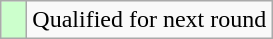<table class="wikitable">
<tr>
<td style="width:10px; background:#cfc"></td>
<td>Qualified for next round</td>
</tr>
</table>
